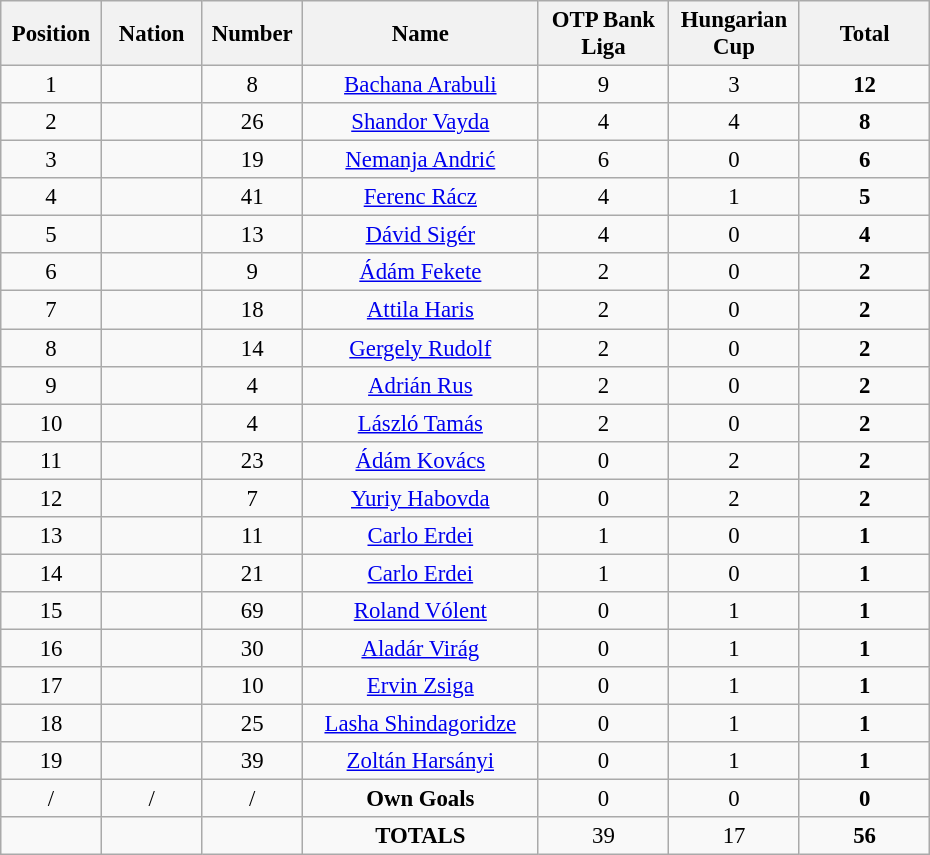<table class="wikitable" style="font-size: 95%; text-align: center;">
<tr>
<th width=60>Position</th>
<th width=60>Nation</th>
<th width=60>Number</th>
<th width=150>Name</th>
<th width=80>OTP Bank Liga</th>
<th width=80>Hungarian Cup</th>
<th width=80>Total</th>
</tr>
<tr>
<td>1</td>
<td></td>
<td>8</td>
<td><a href='#'>Bachana Arabuli</a></td>
<td>9</td>
<td>3</td>
<td><strong>12</strong></td>
</tr>
<tr>
<td>2</td>
<td></td>
<td>26</td>
<td><a href='#'>Shandor Vayda</a></td>
<td>4</td>
<td>4</td>
<td><strong>8</strong></td>
</tr>
<tr>
<td>3</td>
<td></td>
<td>19</td>
<td><a href='#'>Nemanja Andrić</a></td>
<td>6</td>
<td>0</td>
<td><strong>6</strong></td>
</tr>
<tr>
<td>4</td>
<td></td>
<td>41</td>
<td><a href='#'>Ferenc Rácz</a></td>
<td>4</td>
<td>1</td>
<td><strong>5</strong></td>
</tr>
<tr>
<td>5</td>
<td></td>
<td>13</td>
<td><a href='#'>Dávid Sigér</a></td>
<td>4</td>
<td>0</td>
<td><strong>4</strong></td>
</tr>
<tr>
<td>6</td>
<td></td>
<td>9</td>
<td><a href='#'>Ádám Fekete</a></td>
<td>2</td>
<td>0</td>
<td><strong>2</strong></td>
</tr>
<tr>
<td>7</td>
<td></td>
<td>18</td>
<td><a href='#'>Attila Haris</a></td>
<td>2</td>
<td>0</td>
<td><strong>2</strong></td>
</tr>
<tr>
<td>8</td>
<td></td>
<td>14</td>
<td><a href='#'>Gergely Rudolf</a></td>
<td>2</td>
<td>0</td>
<td><strong>2</strong></td>
</tr>
<tr>
<td>9</td>
<td></td>
<td>4</td>
<td><a href='#'>Adrián Rus</a></td>
<td>2</td>
<td>0</td>
<td><strong>2</strong></td>
</tr>
<tr>
<td>10</td>
<td></td>
<td>4</td>
<td><a href='#'>László Tamás</a></td>
<td>2</td>
<td>0</td>
<td><strong>2</strong></td>
</tr>
<tr>
<td>11</td>
<td></td>
<td>23</td>
<td><a href='#'>Ádám Kovács</a></td>
<td>0</td>
<td>2</td>
<td><strong>2</strong></td>
</tr>
<tr>
<td>12</td>
<td></td>
<td>7</td>
<td><a href='#'>Yuriy Habovda</a></td>
<td>0</td>
<td>2</td>
<td><strong>2</strong></td>
</tr>
<tr>
<td>13</td>
<td></td>
<td>11</td>
<td><a href='#'>Carlo Erdei</a></td>
<td>1</td>
<td>0</td>
<td><strong>1</strong></td>
</tr>
<tr>
<td>14</td>
<td></td>
<td>21</td>
<td><a href='#'>Carlo Erdei</a></td>
<td>1</td>
<td>0</td>
<td><strong>1</strong></td>
</tr>
<tr>
<td>15</td>
<td></td>
<td>69</td>
<td><a href='#'>Roland Vólent</a></td>
<td>0</td>
<td>1</td>
<td><strong>1</strong></td>
</tr>
<tr>
<td>16</td>
<td></td>
<td>30</td>
<td><a href='#'>Aladár Virág</a></td>
<td>0</td>
<td>1</td>
<td><strong>1</strong></td>
</tr>
<tr>
<td>17</td>
<td></td>
<td>10</td>
<td><a href='#'>Ervin Zsiga</a></td>
<td>0</td>
<td>1</td>
<td><strong>1</strong></td>
</tr>
<tr>
<td>18</td>
<td></td>
<td>25</td>
<td><a href='#'>Lasha Shindagoridze</a></td>
<td>0</td>
<td>1</td>
<td><strong>1</strong></td>
</tr>
<tr>
<td>19</td>
<td></td>
<td>39</td>
<td><a href='#'>Zoltán Harsányi</a></td>
<td>0</td>
<td>1</td>
<td><strong>1</strong></td>
</tr>
<tr>
<td>/</td>
<td>/</td>
<td>/</td>
<td><strong>Own Goals</strong></td>
<td>0</td>
<td>0</td>
<td><strong>0</strong></td>
</tr>
<tr>
<td></td>
<td></td>
<td></td>
<td><strong>TOTALS</strong></td>
<td>39</td>
<td>17</td>
<td><strong>56</strong></td>
</tr>
</table>
